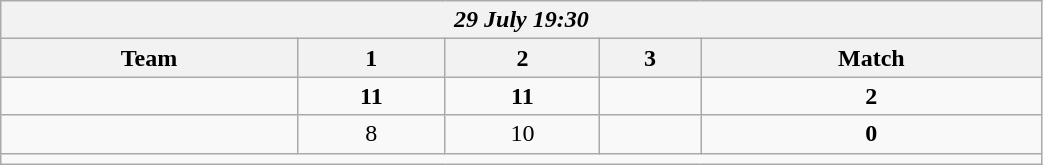<table class=wikitable style="text-align:center; width: 55%">
<tr>
<th colspan=10><em>29 July 19:30</em></th>
</tr>
<tr>
<th>Team</th>
<th>1</th>
<th>2</th>
<th>3</th>
<th>Match</th>
</tr>
<tr>
<td align=left><strong><br></strong></td>
<td><strong>11</strong></td>
<td><strong>11</strong></td>
<td></td>
<td><strong>2</strong></td>
</tr>
<tr>
<td align=left><br></td>
<td>8</td>
<td>10</td>
<td></td>
<td><strong>0</strong></td>
</tr>
<tr>
<td colspan=10></td>
</tr>
</table>
